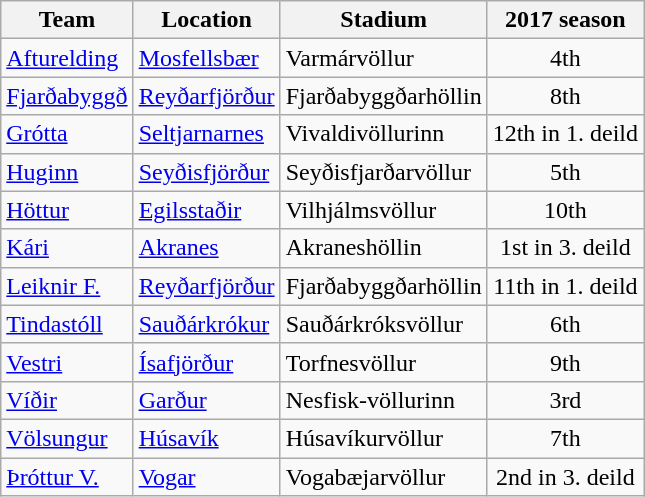<table class="wikitable sortable">
<tr>
<th>Team</th>
<th>Location</th>
<th>Stadium</th>
<th>2017 season</th>
</tr>
<tr>
<td><a href='#'>Afturelding</a></td>
<td><a href='#'>Mosfellsbær</a></td>
<td>Varmárvöllur</td>
<td align=center>4th</td>
</tr>
<tr>
<td><a href='#'>Fjarðabyggð</a></td>
<td><a href='#'>Reyðarfjörður</a></td>
<td>Fjarðabyggðarhöllin</td>
<td align=center>8th</td>
</tr>
<tr>
<td><a href='#'>Grótta</a></td>
<td><a href='#'>Seltjarnarnes</a></td>
<td>Vivaldivöllurinn</td>
<td align=center>12th in 1. deild</td>
</tr>
<tr>
<td><a href='#'>Huginn</a></td>
<td><a href='#'>Seyðisfjörður</a></td>
<td>Seyðisfjarðarvöllur</td>
<td align=center>5th</td>
</tr>
<tr>
<td><a href='#'>Höttur</a></td>
<td><a href='#'>Egilsstaðir</a></td>
<td>Vilhjálmsvöllur</td>
<td align=center>10th</td>
</tr>
<tr>
<td><a href='#'>Kári</a></td>
<td><a href='#'>Akranes</a></td>
<td>Akraneshöllin</td>
<td align=center>1st in 3. deild</td>
</tr>
<tr>
<td><a href='#'>Leiknir F.</a></td>
<td><a href='#'>Reyðarfjörður</a></td>
<td>Fjarðabyggðarhöllin</td>
<td align=center>11th in 1. deild</td>
</tr>
<tr>
<td><a href='#'>Tindastóll</a></td>
<td><a href='#'>Sauðárkrókur</a></td>
<td>Sauðárkróksvöllur</td>
<td align=center>6th</td>
</tr>
<tr>
<td><a href='#'>Vestri</a></td>
<td><a href='#'>Ísafjörður</a></td>
<td>Torfnesvöllur</td>
<td align=center>9th</td>
</tr>
<tr>
<td><a href='#'>Víðir</a></td>
<td><a href='#'>Garður</a></td>
<td>Nesfisk-völlurinn</td>
<td align=center>3rd</td>
</tr>
<tr>
<td><a href='#'>Völsungur</a></td>
<td><a href='#'>Húsavík</a></td>
<td>Húsavíkurvöllur</td>
<td align=center>7th</td>
</tr>
<tr>
<td><a href='#'>Þróttur V.</a></td>
<td><a href='#'>Vogar</a></td>
<td>Vogabæjarvöllur</td>
<td align=center>2nd in 3. deild</td>
</tr>
</table>
